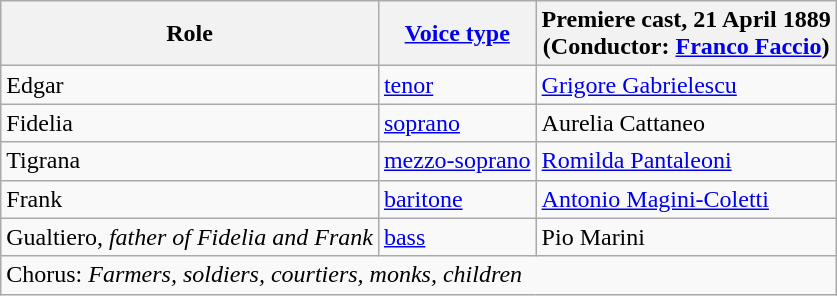<table class="wikitable">
<tr>
<th>Role</th>
<th><a href='#'>Voice type</a></th>
<th>Premiere cast, 21 April 1889<br>(Conductor: <a href='#'>Franco Faccio</a>)</th>
</tr>
<tr>
<td>Edgar</td>
<td><a href='#'>tenor</a></td>
<td><a href='#'>Grigore Gabrielescu</a></td>
</tr>
<tr>
<td>Fidelia</td>
<td><a href='#'>soprano</a></td>
<td>Aurelia Cattaneo</td>
</tr>
<tr>
<td>Tigrana</td>
<td><a href='#'>mezzo-soprano</a></td>
<td><a href='#'>Romilda Pantaleoni</a></td>
</tr>
<tr>
<td>Frank</td>
<td><a href='#'>baritone</a></td>
<td><a href='#'>Antonio Magini-Coletti</a></td>
</tr>
<tr>
<td>Gualtiero, <em>father of Fidelia and Frank</em></td>
<td><a href='#'>bass</a></td>
<td>Pio Marini</td>
</tr>
<tr>
<td colspan="3">Chorus: <em>Farmers, soldiers, courtiers, monks, children</em></td>
</tr>
</table>
